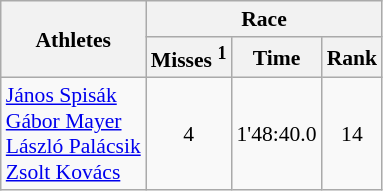<table class="wikitable" border="1" style="font-size:90%">
<tr>
<th rowspan=2>Athletes</th>
<th colspan=3>Race</th>
</tr>
<tr>
<th>Misses <sup>1</sup></th>
<th>Time</th>
<th>Rank</th>
</tr>
<tr>
<td><a href='#'>János Spisák</a><br><a href='#'>Gábor Mayer</a><br><a href='#'>László Palácsik</a><br><a href='#'>Zsolt Kovács</a></td>
<td align=center>4</td>
<td align=center>1'48:40.0</td>
<td align=center>14</td>
</tr>
</table>
